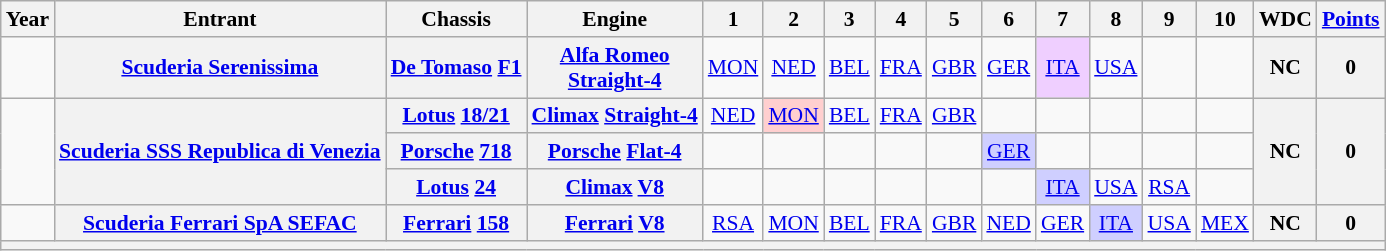<table class="wikitable" style="text-align:center; font-size:90%">
<tr>
<th>Year</th>
<th>Entrant</th>
<th>Chassis</th>
<th>Engine</th>
<th>1</th>
<th>2</th>
<th>3</th>
<th>4</th>
<th>5</th>
<th>6</th>
<th>7</th>
<th>8</th>
<th>9</th>
<th>10</th>
<th>WDC</th>
<th><a href='#'>Points</a></th>
</tr>
<tr>
<td></td>
<th><a href='#'>Scuderia Serenissima</a></th>
<th><a href='#'>De Tomaso</a> <a href='#'>F1</a></th>
<th><a href='#'>Alfa Romeo</a><br><a href='#'>Straight-4</a></th>
<td><a href='#'>MON</a></td>
<td><a href='#'>NED</a></td>
<td><a href='#'>BEL</a></td>
<td><a href='#'>FRA</a></td>
<td><a href='#'>GBR</a></td>
<td><a href='#'>GER</a></td>
<td style="background:#EFCFFF;"><a href='#'>ITA</a><br></td>
<td><a href='#'>USA</a></td>
<td></td>
<td></td>
<th>NC</th>
<th>0</th>
</tr>
<tr>
<td rowspan="3"></td>
<th rowspan="3"><a href='#'>Scuderia SSS Republica di Venezia</a></th>
<th><a href='#'>Lotus</a> <a href='#'>18/21</a></th>
<th><a href='#'>Climax</a> <a href='#'>Straight-4</a></th>
<td><a href='#'>NED</a></td>
<td style="background:#FFCFCF;"><a href='#'>MON</a><br></td>
<td><a href='#'>BEL</a></td>
<td><a href='#'>FRA</a></td>
<td><a href='#'>GBR</a></td>
<td></td>
<td></td>
<td></td>
<td></td>
<td></td>
<th rowspan="3">NC</th>
<th rowspan="3">0</th>
</tr>
<tr>
<th><a href='#'>Porsche</a> <a href='#'>718</a></th>
<th><a href='#'>Porsche</a> <a href='#'>Flat-4</a></th>
<td></td>
<td></td>
<td></td>
<td></td>
<td></td>
<td style="background:#CFCFFF;"><a href='#'>GER</a><br></td>
<td></td>
<td></td>
<td></td>
<td></td>
</tr>
<tr>
<th><a href='#'>Lotus</a> <a href='#'>24</a></th>
<th><a href='#'>Climax</a> <a href='#'>V8</a></th>
<td></td>
<td></td>
<td></td>
<td></td>
<td></td>
<td></td>
<td style="background:#CFCFFF;"><a href='#'>ITA</a><br></td>
<td><a href='#'>USA</a></td>
<td><a href='#'>RSA</a></td>
<td></td>
</tr>
<tr>
<td></td>
<th><a href='#'>Scuderia Ferrari SpA SEFAC</a></th>
<th><a href='#'>Ferrari</a> <a href='#'>158</a></th>
<th><a href='#'>Ferrari</a> <a href='#'>V8</a></th>
<td><a href='#'>RSA</a></td>
<td><a href='#'>MON</a></td>
<td><a href='#'>BEL</a></td>
<td><a href='#'>FRA</a></td>
<td><a href='#'>GBR</a></td>
<td><a href='#'>NED</a></td>
<td><a href='#'>GER</a></td>
<td style="background:#CFCFFF;"><a href='#'>ITA</a><br></td>
<td><a href='#'>USA</a></td>
<td><a href='#'>MEX</a></td>
<th>NC</th>
<th>0</th>
</tr>
<tr>
<th colspan="16"></th>
</tr>
</table>
